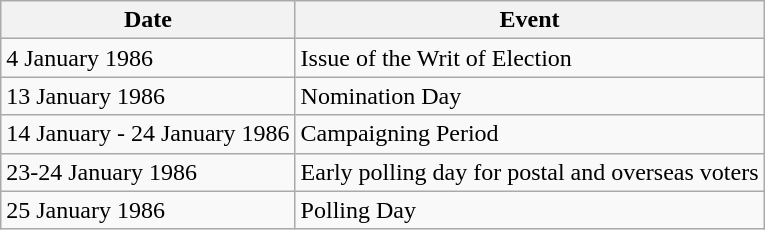<table class="wikitable">
<tr>
<th>Date</th>
<th>Event</th>
</tr>
<tr>
<td>4 January 1986</td>
<td>Issue of the Writ of Election</td>
</tr>
<tr>
<td>13 January 1986</td>
<td>Nomination Day</td>
</tr>
<tr>
<td>14 January - 24 January 1986</td>
<td>Campaigning Period</td>
</tr>
<tr>
<td>23-24 January 1986</td>
<td>Early polling day for postal and overseas voters</td>
</tr>
<tr>
<td>25 January 1986</td>
<td>Polling Day</td>
</tr>
</table>
